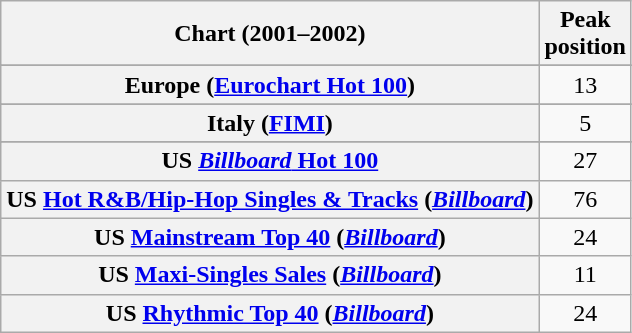<table class="wikitable plainrowheaders sortable" style="text-align:center">
<tr>
<th>Chart (2001–2002)</th>
<th>Peak<br>position</th>
</tr>
<tr>
</tr>
<tr>
</tr>
<tr>
</tr>
<tr>
</tr>
<tr>
</tr>
<tr>
<th scope="row">Europe (<a href='#'>Eurochart Hot 100</a>)</th>
<td>13</td>
</tr>
<tr>
</tr>
<tr>
</tr>
<tr>
</tr>
<tr>
<th scope="row">Italy (<a href='#'>FIMI</a>)</th>
<td>5</td>
</tr>
<tr>
</tr>
<tr>
</tr>
<tr>
</tr>
<tr>
</tr>
<tr>
</tr>
<tr>
</tr>
<tr>
</tr>
<tr>
</tr>
<tr>
<th scope="row">US <a href='#'><em>Billboard</em> Hot 100</a></th>
<td>27</td>
</tr>
<tr>
<th scope="row">US <a href='#'>Hot R&B/Hip-Hop Singles & Tracks</a> (<em><a href='#'>Billboard</a></em>)</th>
<td>76</td>
</tr>
<tr>
<th scope="row">US <a href='#'>Mainstream Top 40</a> (<em><a href='#'>Billboard</a></em>)</th>
<td>24</td>
</tr>
<tr>
<th scope="row">US <a href='#'>Maxi-Singles Sales</a> (<em><a href='#'>Billboard</a></em>)</th>
<td>11</td>
</tr>
<tr>
<th scope="row">US <a href='#'>Rhythmic Top 40</a> (<em><a href='#'>Billboard</a></em>)</th>
<td>24</td>
</tr>
</table>
